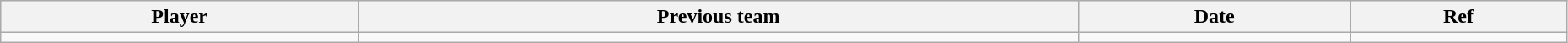<table class="wikitable" width=98%>
<tr style="background:#ddd; text-align:center;">
<th>Player</th>
<th>Previous team</th>
<th>Date</th>
<th>Ref</th>
</tr>
<tr>
<td></td>
<td></td>
<td></td>
<td></td>
</tr>
</table>
